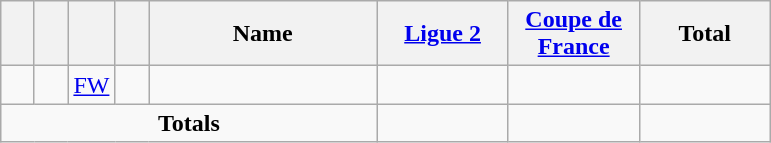<table class="wikitable" style="text-align:center">
<tr>
<th width=15></th>
<th width=15></th>
<th width=15></th>
<th width=15></th>
<th width=145>Name</th>
<th width=80><a href='#'>Ligue 2</a></th>
<th width=80><a href='#'>Coupe de France</a></th>
<th width=80>Total</th>
</tr>
<tr>
<td><strong> </strong></td>
<td></td>
<td><a href='#'>FW</a></td>
<td></td>
<td align=left><a href='#'></a></td>
<td></td>
<td></td>
<td><strong> </strong></td>
</tr>
<tr>
<td colspan=5><strong>Totals</strong></td>
<td><strong> </strong></td>
<td><strong> </strong></td>
<td><strong> </strong></td>
</tr>
</table>
